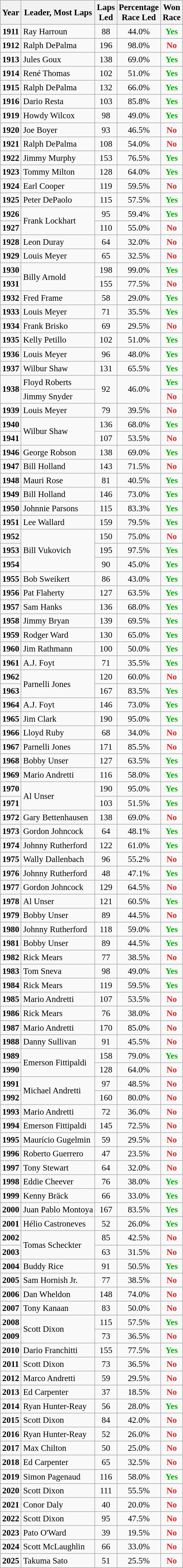<table class="wikitable sortable" style="font-size:95%;">
<tr>
<th>Year</th>
<th>Leader, Most Laps</th>
<th>Laps<br>Led</th>
<th>Percentage<br>Race Led</th>
<th>Won<br>Race</th>
</tr>
<tr>
<td style="text-align: center;"><strong>1911</strong></td>
<td> Ray Harroun</td>
<td style="text-align: center;">88</td>
<td style="text-align: center;">44.0%</td>
<td span style="text-align:center; color:#00af00;"><strong>Yes</strong></td>
</tr>
<tr>
<td style="text-align: center;"><strong>1912</strong></td>
<td> Ralph DePalma</td>
<td style="text-align: center;">196</td>
<td style="text-align: center;">98.0%</td>
<td span style="text-align:center; color:#e62222;"><strong>No</strong></td>
</tr>
<tr>
<td style="text-align: center;"><strong>1913</strong></td>
<td> Jules Goux</td>
<td style="text-align: center;">138</td>
<td style="text-align: center;">69.0%</td>
<td span style="text-align:center; color:#00af00;"><strong>Yes</strong></td>
</tr>
<tr>
<td style="text-align: center;"><strong>1914</strong></td>
<td> René Thomas</td>
<td style="text-align: center;">102</td>
<td style="text-align: center;">51.0%</td>
<td span style="text-align:center; color:#00af00;"><strong>Yes</strong></td>
</tr>
<tr>
<td style="text-align: center;"><strong>1915</strong></td>
<td> Ralph DePalma</td>
<td style="text-align: center;">132</td>
<td style="text-align: center;">66.0%</td>
<td span style="text-align:center; color:#00af00;"><strong>Yes</strong></td>
</tr>
<tr>
<td style="text-align: center;"><strong>1916</strong></td>
<td> Dario Resta</td>
<td style="text-align: center;">103</td>
<td style="text-align: center;">85.8%</td>
<td span style="text-align:center; color:#00af00;"><strong>Yes</strong></td>
</tr>
<tr>
<td style="text-align: center;"><strong>1919</strong></td>
<td> Howdy Wilcox</td>
<td style="text-align: center;">98</td>
<td style="text-align: center;">49.0%</td>
<td span style="text-align:center; color:#00af00;"><strong>Yes</strong></td>
</tr>
<tr>
<td style="text-align: center;"><strong>1920</strong></td>
<td> Joe Boyer</td>
<td style="text-align: center;">93</td>
<td style="text-align: center;">46.5%</td>
<td span style="text-align:center; color:#e62222;"><strong>No</strong></td>
</tr>
<tr>
<td style="text-align: center;"><strong>1921</strong></td>
<td> Ralph DePalma</td>
<td style="text-align: center;">108</td>
<td style="text-align: center;">54.0%</td>
<td span style="text-align:center; color:#e62222;"><strong>No</strong></td>
</tr>
<tr>
<td style="text-align: center;"><strong>1922</strong></td>
<td> Jimmy Murphy</td>
<td style="text-align: center;">153</td>
<td style="text-align: center;">76.5%</td>
<td span style="text-align:center; color:#00af00;"><strong>Yes</strong></td>
</tr>
<tr>
<td style="text-align: center;"><strong>1923</strong></td>
<td> Tommy Milton</td>
<td style="text-align: center;">128</td>
<td style="text-align: center;">64.0%</td>
<td span style="text-align:center; color:#00af00;"><strong>Yes</strong></td>
</tr>
<tr>
<td style="text-align: center;"><strong>1924</strong></td>
<td> Earl Cooper</td>
<td style="text-align: center;">119</td>
<td style="text-align: center;">59.5%</td>
<td span style="text-align:center; color:#e62222;"><strong>No</strong></td>
</tr>
<tr>
<td style="text-align: center;"><strong>1925</strong></td>
<td> Peter DePaolo</td>
<td style="text-align: center;">115</td>
<td style="text-align: center;">57.5%</td>
<td span style="text-align:center; color:#00af00;"><strong>Yes</strong></td>
</tr>
<tr>
<td style="text-align: center;"><strong>1926</strong></td>
<td rowspan=2> Frank Lockhart</td>
<td style="text-align: center;">95</td>
<td style="text-align: center;">59.4%</td>
<td span style="text-align:center; color:#00af00;"><strong>Yes</strong></td>
</tr>
<tr>
<td style="text-align: center;"><strong>1927</strong></td>
<td style="text-align: center;">110</td>
<td style="text-align: center;">55.0%</td>
<td span style="text-align:center; color:#e62222;"><strong>No</strong></td>
</tr>
<tr>
<td style="text-align: center;"><strong>1928</strong></td>
<td> Leon Duray</td>
<td style="text-align: center;">64</td>
<td style="text-align: center;">32.0%</td>
<td span style="text-align:center; color:#e62222;"><strong>No</strong></td>
</tr>
<tr>
<td style="text-align: center;"><strong>1929</strong></td>
<td> Louis Meyer</td>
<td style="text-align: center;">65</td>
<td style="text-align: center;">32.5%</td>
<td span style="text-align:center; color:#e62222;"><strong>No</strong></td>
</tr>
<tr>
<td style="text-align: center;"><strong>1930</strong></td>
<td rowspan=2> Billy Arnold</td>
<td style="text-align: center;">198</td>
<td style="text-align: center;">99.0%</td>
<td span style="text-align:center; color:#00af00;"><strong>Yes</strong></td>
</tr>
<tr>
<td style="text-align: center;"><strong>1931</strong></td>
<td style="text-align: center;">155</td>
<td style="text-align: center;">77.5%</td>
<td span style="text-align:center; color:#e62222;"><strong>No</strong></td>
</tr>
<tr>
<td style="text-align: center;"><strong>1932</strong></td>
<td> Fred Frame</td>
<td style="text-align: center;">58</td>
<td style="text-align: center;">29.0%</td>
<td span style="text-align:center; color:#00af00;"><strong>Yes</strong></td>
</tr>
<tr>
<td style="text-align: center;"><strong>1933</strong></td>
<td> Louis Meyer</td>
<td style="text-align: center;">71</td>
<td style="text-align: center;">35.5%</td>
<td span style="text-align:center; color:#00af00;"><strong>Yes</strong></td>
</tr>
<tr>
<td style="text-align: center;"><strong>1934</strong></td>
<td> Frank Brisko</td>
<td style="text-align: center;">69</td>
<td style="text-align: center;">29.5%</td>
<td span style="text-align:center; color:#e62222;"><strong>No</strong></td>
</tr>
<tr>
<td style="text-align: center;"><strong>1935</strong></td>
<td> Kelly Petillo</td>
<td style="text-align: center;">102</td>
<td style="text-align: center;">51.0%</td>
<td span style="text-align:center; color:#00af00;"><strong>Yes</strong></td>
</tr>
<tr>
<td style="text-align: center;"><strong>1936</strong></td>
<td> Louis Meyer</td>
<td style="text-align: center;">96</td>
<td style="text-align: center;">48.0%</td>
<td span style="text-align:center; color:#00af00;"><strong>Yes</strong></td>
</tr>
<tr>
<td style="text-align: center;"><strong>1937</strong></td>
<td> Wilbur Shaw</td>
<td style="text-align: center;">131</td>
<td style="text-align: center;">65.5%</td>
<td span style="text-align:center; color:#00af00;"><strong>Yes</strong></td>
</tr>
<tr>
<td style="text-align:center;" rowspan="2"><strong>1938</strong></td>
<td> Floyd Roberts</td>
<td style="text-align:center;" rowspan="2">92</td>
<td style="text-align:center;" rowspan="2">46.0%</td>
<td span style="text-align:center; color:#00af00;"><strong>Yes</strong></td>
</tr>
<tr>
<td> Jimmy Snyder</td>
<td span style="text-align:center; color:#e62222;"><strong>No</strong></td>
</tr>
<tr>
<td style="text-align: center;"><strong>1939</strong></td>
<td> Louis Meyer</td>
<td style="text-align: center;">79</td>
<td style="text-align: center;">39.5%</td>
<td span style="text-align:center; color:#e62222;"><strong>No</strong></td>
</tr>
<tr>
<td style="text-align: center;"><strong>1940</strong></td>
<td rowspan=2> Wilbur Shaw</td>
<td style="text-align: center;">136</td>
<td style="text-align: center;">68.0%</td>
<td span style="text-align:center; color:#00af00;"><strong>Yes</strong></td>
</tr>
<tr>
<td style="text-align: center;"><strong>1941</strong></td>
<td style="text-align: center;">107</td>
<td style="text-align: center;">53.5%</td>
<td span style="text-align:center; color:#e62222;"><strong>No</strong></td>
</tr>
<tr>
<td style="text-align: center;"><strong>1946</strong></td>
<td> George Robson</td>
<td style="text-align: center;">138</td>
<td style="text-align: center;">69.0%</td>
<td span style="text-align:center; color:#00af00;"><strong>Yes</strong></td>
</tr>
<tr>
<td style="text-align: center;"><strong>1947</strong></td>
<td> Bill Holland</td>
<td style="text-align: center;">143</td>
<td style="text-align: center;">71.5%</td>
<td span style="text-align:center; color:#e62222;"><strong>No</strong></td>
</tr>
<tr>
<td style="text-align: center;"><strong>1948</strong></td>
<td> Mauri Rose</td>
<td style="text-align: center;">81</td>
<td style="text-align: center;">40.5%</td>
<td span style="text-align:center; color:#00af00;"><strong>Yes</strong></td>
</tr>
<tr>
<td style="text-align: center;"><strong>1949</strong></td>
<td> Bill Holland</td>
<td style="text-align: center;">146</td>
<td style="text-align: center;">73.0%</td>
<td span style="text-align:center; color:#00af00;"><strong>Yes</strong></td>
</tr>
<tr>
<td style="text-align: center;"><strong>1950</strong></td>
<td> Johnnie Parsons</td>
<td style="text-align: center;">115</td>
<td style="text-align: center;">83.3%</td>
<td span style="text-align:center; color:#00af00;"><strong>Yes</strong></td>
</tr>
<tr>
<td style="text-align: center;"><strong>1951</strong></td>
<td> Lee Wallard</td>
<td style="text-align: center;">159</td>
<td style="text-align: center;">79.5%</td>
<td span style="text-align:center; color:#00af00;"><strong>Yes</strong></td>
</tr>
<tr>
<td style="text-align: center;"><strong>1952</strong></td>
<td rowspan=3> Bill Vukovich</td>
<td style="text-align: center;">150</td>
<td style="text-align: center;">75.0%</td>
<td span style="text-align:center; color:#e62222;"><strong>No</strong></td>
</tr>
<tr>
<td style="text-align: center;"><strong>1953</strong></td>
<td style="text-align: center;">195</td>
<td style="text-align: center;">97.5%</td>
<td span style="text-align:center; color:#00af00;"><strong>Yes</strong></td>
</tr>
<tr>
<td style="text-align: center;"><strong>1954</strong></td>
<td style="text-align: center;">90</td>
<td style="text-align: center;">45.0%</td>
<td span style="text-align:center; color:#00af00;"><strong>Yes</strong></td>
</tr>
<tr>
<td style="text-align: center;"><strong>1955</strong></td>
<td> Bob Sweikert</td>
<td style="text-align: center;">86</td>
<td style="text-align: center;">43.0%</td>
<td span style="text-align:center; color:#00af00;"><strong>Yes</strong></td>
</tr>
<tr>
<td style="text-align: center;"><strong>1956</strong></td>
<td> Pat Flaherty</td>
<td style="text-align: center;">127</td>
<td style="text-align: center;">63.5%</td>
<td span style="text-align:center; color:#00af00;"><strong>Yes</strong></td>
</tr>
<tr>
<td style="text-align: center;"><strong>1957</strong></td>
<td> Sam Hanks</td>
<td style="text-align: center;">136</td>
<td style="text-align: center;">68.0%</td>
<td span style="text-align:center; color:#00af00;"><strong>Yes</strong></td>
</tr>
<tr>
<td style="text-align: center;"><strong>1958</strong></td>
<td> Jimmy Bryan</td>
<td style="text-align: center;">139</td>
<td style="text-align: center;">69.5%</td>
<td span style="text-align:center; color:#00af00;"><strong>Yes</strong></td>
</tr>
<tr>
<td style="text-align: center;"><strong>1959</strong></td>
<td> Rodger Ward</td>
<td style="text-align: center;">130</td>
<td style="text-align: center;">65.0%</td>
<td span style="text-align:center; color:#00af00;"><strong>Yes</strong></td>
</tr>
<tr>
<td style="text-align: center;"><strong>1960</strong></td>
<td> Jim Rathmann</td>
<td style="text-align: center;">100</td>
<td style="text-align: center;">50.0%</td>
<td span style="text-align:center; color:#00af00;"><strong>Yes</strong></td>
</tr>
<tr>
<td style="text-align: center;"><strong>1961</strong></td>
<td> A.J. Foyt</td>
<td style="text-align: center;">71</td>
<td style="text-align: center;">35.5%</td>
<td span style="text-align:center; color:#00af00;"><strong>Yes</strong></td>
</tr>
<tr>
<td style="text-align: center;"><strong>1962</strong></td>
<td rowspan=2> Parnelli Jones</td>
<td style="text-align: center;">120</td>
<td style="text-align: center;">60.0%</td>
<td span style="text-align:center; color:#e62222;"><strong>No</strong></td>
</tr>
<tr>
<td style="text-align: center;"><strong>1963</strong></td>
<td style="text-align: center;">167</td>
<td style="text-align: center;">83.5%</td>
<td span style="text-align:center; color:#00af00;"><strong>Yes</strong></td>
</tr>
<tr>
<td style="text-align: center;"><strong>1964</strong></td>
<td> A.J. Foyt</td>
<td style="text-align: center;">146</td>
<td style="text-align: center;">73.0%</td>
<td span style="text-align:center; color:#00af00;"><strong>Yes</strong></td>
</tr>
<tr>
<td style="text-align: center;"><strong>1965</strong></td>
<td> Jim Clark</td>
<td style="text-align: center;">190</td>
<td style="text-align: center;">95.0%</td>
<td span style="text-align:center; color:#00af00;"><strong>Yes</strong></td>
</tr>
<tr>
<td style="text-align: center;"><strong>1966</strong></td>
<td> Lloyd Ruby</td>
<td style="text-align: center;">68</td>
<td style="text-align: center;">34.0%</td>
<td span style="text-align:center; color:#e62222;"><strong>No</strong></td>
</tr>
<tr>
<td style="text-align: center;"><strong>1967</strong></td>
<td> Parnelli Jones</td>
<td style="text-align: center;">171</td>
<td style="text-align: center;">85.5%</td>
<td span style="text-align:center; color:#e62222;"><strong>No</strong></td>
</tr>
<tr>
<td style="text-align: center;"><strong>1968</strong></td>
<td> Bobby Unser</td>
<td style="text-align: center;">127</td>
<td style="text-align: center;">63.5%</td>
<td span style="text-align:center; color:#00af00;"><strong>Yes</strong></td>
</tr>
<tr>
<td style="text-align: center;"><strong>1969</strong></td>
<td> Mario Andretti</td>
<td style="text-align: center;">116</td>
<td style="text-align: center;">58.0%</td>
<td span style="text-align:center; color:#00af00;"><strong>Yes</strong></td>
</tr>
<tr>
<td style="text-align: center;"><strong>1970</strong></td>
<td rowspan=2> Al Unser</td>
<td style="text-align: center;">190</td>
<td style="text-align: center;">95.0%</td>
<td span style="text-align:center; color:#00af00;"><strong>Yes</strong></td>
</tr>
<tr>
<td style="text-align: center;"><strong>1971</strong></td>
<td style="text-align: center;">103</td>
<td style="text-align: center;">51.5%</td>
<td span style="text-align:center; color:#00af00;"><strong>Yes</strong></td>
</tr>
<tr>
<td style="text-align: center;"><strong>1972</strong></td>
<td> Gary Bettenhausen</td>
<td style="text-align: center;">138</td>
<td style="text-align: center;">69.0%</td>
<td span style="text-align:center; color:#e62222;"><strong>No</strong></td>
</tr>
<tr>
<td style="text-align: center;"><strong>1973</strong></td>
<td> Gordon Johncock</td>
<td style="text-align: center;">64</td>
<td style="text-align: center;">48.1%</td>
<td span style="text-align:center; color:#00af00;"><strong>Yes</strong></td>
</tr>
<tr>
<td style="text-align: center;"><strong>1974</strong></td>
<td> Johnny Rutherford</td>
<td style="text-align: center;">122</td>
<td style="text-align: center;">61.0%</td>
<td span style="text-align:center; color:#00af00;"><strong>Yes</strong></td>
</tr>
<tr>
<td style="text-align: center;"><strong>1975</strong></td>
<td> Wally Dallenbach</td>
<td style="text-align: center;">96</td>
<td style="text-align: center;">55.2%</td>
<td span style="text-align:center; color:#e62222;"><strong>No</strong></td>
</tr>
<tr>
<td style="text-align: center;"><strong>1976</strong></td>
<td> Johnny Rutherford</td>
<td style="text-align: center;">48</td>
<td style="text-align: center;">47.1%</td>
<td span style="text-align:center; color:#00af00;"><strong>Yes</strong></td>
</tr>
<tr>
<td style="text-align: center;"><strong>1977</strong></td>
<td> Gordon Johncock</td>
<td style="text-align: center;">129</td>
<td style="text-align: center;">64.5%</td>
<td span style="text-align:center; color:#e62222;"><strong>No</strong></td>
</tr>
<tr>
<td style="text-align: center;"><strong>1978</strong></td>
<td> Al Unser</td>
<td style="text-align: center;">121</td>
<td style="text-align: center;">60.5%</td>
<td span style="text-align:center; color:#00af00;"><strong>Yes</strong></td>
</tr>
<tr>
<td style="text-align: center;"><strong>1979</strong></td>
<td> Bobby Unser</td>
<td style="text-align: center;">89</td>
<td style="text-align: center;">44.5%</td>
<td span style="text-align:center; color:#e62222;"><strong>No</strong></td>
</tr>
<tr>
<td style="text-align: center;"><strong>1980</strong></td>
<td> Johnny Rutherford</td>
<td style="text-align: center;">118</td>
<td style="text-align: center;">59.0%</td>
<td span style="text-align:center; color:#00af00;"><strong>Yes</strong></td>
</tr>
<tr>
<td style="text-align: center;"><strong>1981</strong></td>
<td> Bobby Unser</td>
<td style="text-align: center;">89</td>
<td style="text-align: center;">44.5%</td>
<td span style="text-align:center; color:#00af00;"><strong>Yes</strong></td>
</tr>
<tr>
<td style="text-align: center;"><strong>1982</strong></td>
<td> Rick Mears</td>
<td style="text-align: center;">77</td>
<td style="text-align: center;">38.5%</td>
<td span style="text-align:center; color:#e62222;"><strong>No</strong></td>
</tr>
<tr>
<td style="text-align: center;"><strong>1983</strong></td>
<td> Tom Sneva</td>
<td style="text-align: center;">98</td>
<td style="text-align: center;">49.0%</td>
<td span style="text-align:center; color:#00af00;"><strong>Yes</strong></td>
</tr>
<tr>
<td style="text-align: center;"><strong>1984</strong></td>
<td> Rick Mears</td>
<td style="text-align: center;">119</td>
<td style="text-align: center;">59.5%</td>
<td span style="text-align:center; color:#00af00;"><strong>Yes</strong></td>
</tr>
<tr>
<td style="text-align: center;"><strong>1985</strong></td>
<td> Mario Andretti</td>
<td style="text-align: center;">107</td>
<td style="text-align: center;">53.5%</td>
<td span style="text-align:center; color:#e62222;"><strong>No</strong></td>
</tr>
<tr>
<td style="text-align: center;"><strong>1986</strong></td>
<td> Rick Mears</td>
<td style="text-align: center;">76</td>
<td style="text-align: center;">38.0%</td>
<td span style="text-align:center; color:#e62222;"><strong>No</strong></td>
</tr>
<tr>
<td style="text-align: center;"><strong>1987</strong></td>
<td> Mario Andretti</td>
<td style="text-align: center;">170</td>
<td style="text-align: center;">85.0%</td>
<td span style="text-align:center; color:#e62222;"><strong>No</strong></td>
</tr>
<tr>
<td style="text-align: center;"><strong>1988</strong></td>
<td> Danny Sullivan</td>
<td style="text-align: center;">91</td>
<td style="text-align: center;">45.5%</td>
<td span style="text-align:center; color:#e62222;"><strong>No</strong></td>
</tr>
<tr>
<td style="text-align: center;"><strong>1989</strong></td>
<td rowspan=2> Emerson Fittipaldi</td>
<td style="text-align: center;">158</td>
<td style="text-align: center;">79.0%</td>
<td span style="text-align:center; color:#00af00;"><strong>Yes</strong></td>
</tr>
<tr>
<td style="text-align: center;"><strong>1990</strong></td>
<td style="text-align: center;">128</td>
<td style="text-align: center;">64.0%</td>
<td span style="text-align:center; color:#e62222;"><strong>No</strong></td>
</tr>
<tr>
<td style="text-align: center;"><strong>1991</strong></td>
<td rowspan=2> Michael Andretti</td>
<td style="text-align: center;">97</td>
<td style="text-align: center;">48.5%</td>
<td span style="text-align:center; color:#e62222;"><strong>No</strong></td>
</tr>
<tr>
<td style="text-align: center;"><strong>1992</strong></td>
<td style="text-align: center;">160</td>
<td style="text-align: center;">80.0%</td>
<td span style="text-align:center; color:#e62222;"><strong>No</strong></td>
</tr>
<tr>
<td style="text-align: center;"><strong>1993</strong></td>
<td> Mario Andretti</td>
<td style="text-align: center;">72</td>
<td style="text-align: center;">36.0%</td>
<td span style="text-align:center; color:#e62222;"><strong>No</strong></td>
</tr>
<tr>
<td style="text-align: center;"><strong>1994</strong></td>
<td> Emerson Fittipaldi</td>
<td style="text-align: center;">145</td>
<td style="text-align: center;">72.5%</td>
<td span style="text-align:center; color:#e62222;"><strong>No</strong></td>
</tr>
<tr>
<td style="text-align: center;"><strong>1995</strong></td>
<td> Maurício Gugelmin</td>
<td style="text-align: center;">59</td>
<td style="text-align: center;">29.5%</td>
<td span style="text-align:center; color:#e62222;"><strong>No</strong></td>
</tr>
<tr>
<td style="text-align: center;"><strong>1996</strong></td>
<td> Roberto Guerrero</td>
<td style="text-align: center;">47</td>
<td style="text-align: center;">23.5%</td>
<td span style="text-align:center; color:#e62222;"><strong>No</strong></td>
</tr>
<tr>
<td style="text-align: center;"><strong>1997</strong></td>
<td> Tony Stewart</td>
<td style="text-align: center;">64</td>
<td style="text-align: center;">32.0%</td>
<td span style="text-align:center; color:#e62222;"><strong>No</strong></td>
</tr>
<tr>
<td style="text-align: center;"><strong>1998</strong></td>
<td> Eddie Cheever</td>
<td style="text-align: center;">76</td>
<td style="text-align: center;">38.0%</td>
<td span style="text-align:center; color:#00af00;"><strong>Yes</strong></td>
</tr>
<tr>
<td style="text-align: center;"><strong>1999</strong></td>
<td> Kenny Bräck</td>
<td style="text-align: center;">66</td>
<td style="text-align: center;">33.0%</td>
<td span style="text-align:center; color:#00af00;"><strong>Yes</strong></td>
</tr>
<tr>
<td style="text-align: center;"><strong>2000</strong></td>
<td> Juan Pablo Montoya</td>
<td style="text-align: center;">167</td>
<td style="text-align: center;">83.5%</td>
<td span style="text-align:center; color:#00af00;"><strong>Yes</strong></td>
</tr>
<tr>
<td style="text-align: center;"><strong>2001</strong></td>
<td> Hélio Castroneves</td>
<td style="text-align: center;">52</td>
<td style="text-align: center;">26.0%</td>
<td span style="text-align:center; color:#00af00;"><strong>Yes</strong></td>
</tr>
<tr>
<td style="text-align: center;"><strong>2002</strong></td>
<td rowspan=2> Tomas Scheckter</td>
<td style="text-align: center;">85</td>
<td style="text-align: center;">42.5%</td>
<td span style="text-align:center; color:#e62222;"><strong>No</strong></td>
</tr>
<tr>
<td style="text-align: center;"><strong>2003</strong></td>
<td style="text-align: center;">63</td>
<td style="text-align: center;">31.5%</td>
<td span style="text-align:center; color:#e62222;"><strong>No</strong></td>
</tr>
<tr>
<td style="text-align: center;"><strong>2004</strong></td>
<td> Buddy Rice</td>
<td style="text-align: center;">91</td>
<td style="text-align: center;">50.5%</td>
<td span style="text-align:center; color:#00af00;"><strong>Yes</strong></td>
</tr>
<tr>
<td style="text-align: center;"><strong>2005</strong></td>
<td> Sam Hornish Jr.</td>
<td style="text-align: center;">77</td>
<td style="text-align: center;">38.5%</td>
<td span style="text-align:center; color:#e62222;"><strong>No</strong></td>
</tr>
<tr>
<td style="text-align: center;"><strong>2006</strong></td>
<td> Dan Wheldon</td>
<td style="text-align: center;">148</td>
<td style="text-align: center;">74.0%</td>
<td span style="text-align:center; color:#e62222;"><strong>No</strong></td>
</tr>
<tr>
<td style="text-align: center;"><strong>2007</strong></td>
<td> Tony Kanaan</td>
<td style="text-align: center;">83</td>
<td style="text-align: center;">50.0%</td>
<td span style="text-align:center; color:#e62222;"><strong>No</strong></td>
</tr>
<tr>
<td style="text-align: center;"><strong>2008</strong></td>
<td rowspan=2> Scott Dixon</td>
<td style="text-align: center;">115</td>
<td style="text-align: center;">57.5%</td>
<td span style="text-align:center; color:#00af00;"><strong>Yes</strong></td>
</tr>
<tr>
<td style="text-align: center;"><strong>2009</strong></td>
<td style="text-align: center;">73</td>
<td style="text-align: center;">36.5%</td>
<td span style="text-align:center; color:#e62222;"><strong>No</strong></td>
</tr>
<tr>
<td style="text-align: center;"><strong>2010</strong></td>
<td> Dario Franchitti</td>
<td style="text-align: center;">155</td>
<td style="text-align: center;">77.5%</td>
<td span style="text-align:center; color:#00af00;"><strong>Yes</strong></td>
</tr>
<tr>
<td style="text-align: center;"><strong>2011</strong></td>
<td> Scott Dixon</td>
<td style="text-align: center;">73</td>
<td style="text-align: center;">36.5%</td>
<td span style="text-align:center; color:#e62222;"><strong>No</strong></td>
</tr>
<tr>
<td style="text-align: center;"><strong>2012</strong></td>
<td> Marco Andretti</td>
<td style="text-align: center;">59</td>
<td style="text-align: center;">29.5%</td>
<td span style="text-align:center; color:#e62222;"><strong>No</strong></td>
</tr>
<tr>
<td style="text-align: center;"><strong>2013</strong></td>
<td> Ed Carpenter</td>
<td style="text-align: center;">37</td>
<td style="text-align: center;">18.5%</td>
<td span style="text-align:center; color:#e62222;"><strong>No</strong></td>
</tr>
<tr>
<td style="text-align: center;"><strong>2014</strong></td>
<td> Ryan Hunter-Reay</td>
<td style="text-align: center;">56</td>
<td style="text-align: center;">28.0%</td>
<td span style="text-align:center; color:#00af00;"><strong>Yes</strong></td>
</tr>
<tr>
<td style="text-align: center;"><strong>2015</strong></td>
<td> Scott Dixon</td>
<td style="text-align: center;">84</td>
<td style="text-align: center;">42.0%</td>
<td span style="text-align:center; color:#e62222;"><strong>No</strong></td>
</tr>
<tr>
<td style="text-align: center;"><strong>2016</strong></td>
<td> Ryan Hunter-Reay</td>
<td style="text-align: center;">52</td>
<td style="text-align: center;">26.0%</td>
<td span style="text-align:center; color:#e62222;"><strong>No</strong></td>
</tr>
<tr>
<td style="text-align: center;"><strong>2017</strong></td>
<td> Max Chilton</td>
<td style="text-align: center;">50</td>
<td style="text-align: center;">25.0%</td>
<td span style="text-align:center; color:#e62222;"><strong>No</strong></td>
</tr>
<tr>
<td style="text-align: center;"><strong>2018</strong></td>
<td> Ed Carpenter</td>
<td style="text-align: center;">65</td>
<td style="text-align: center;">32.5%</td>
<td span style="text-align:center; color:#e62222;"><strong>No</strong></td>
</tr>
<tr>
<td style="text-align: center;"><strong>2019</strong></td>
<td> Simon Pagenaud</td>
<td style="text-align: center;">116</td>
<td style="text-align: center;">58.0%</td>
<td span style="text-align:center; color:#00af00;"><strong>Yes</strong></td>
</tr>
<tr>
<td style="text-align: center;"><strong>2020</strong></td>
<td> Scott Dixon</td>
<td style="text-align: center;">111</td>
<td style="text-align: center;">55.5%</td>
<td span style="text-align:center; color:#e62222;"><strong>No</strong></td>
</tr>
<tr>
<td style="text-align: center;"><strong>2021</strong></td>
<td> Conor Daly</td>
<td style="text-align: center;">40</td>
<td style="text-align: center;">20.0%</td>
<td span style="text-align:center; color:#e62222;"><strong>No</strong></td>
</tr>
<tr>
<td style="text-align: center;"><strong>2022</strong></td>
<td> Scott Dixon</td>
<td style="text-align: center;">95</td>
<td style="text-align: center;">47.5%</td>
<td span style="text-align:center; color:#e62222;"><strong>No</strong></td>
</tr>
<tr>
<td style="text-align: center;"><strong>2023</strong></td>
<td> Pato O'Ward</td>
<td style="text-align: center;">39</td>
<td style="text-align: center;">19.5%</td>
<td span style="text-align:center; color:#e62222;"><strong>No</strong></td>
</tr>
<tr>
<td style="text-align: center;"><strong>2024</strong></td>
<td> Scott McLaughlin</td>
<td style="text-align: center;">66</td>
<td style="text-align: center;">33.0%</td>
<td span style="text-align:center; color:#e62222;"><strong>No</strong></td>
</tr>
<tr>
<td style="text-align: center;"><strong>2025</strong></td>
<td> Takuma Sato</td>
<td style="text-align: center;">51</td>
<td style="text-align: center;">25.5%</td>
<td span style="text-align:center; color:#e62222;"><strong>No</strong></td>
</tr>
</table>
